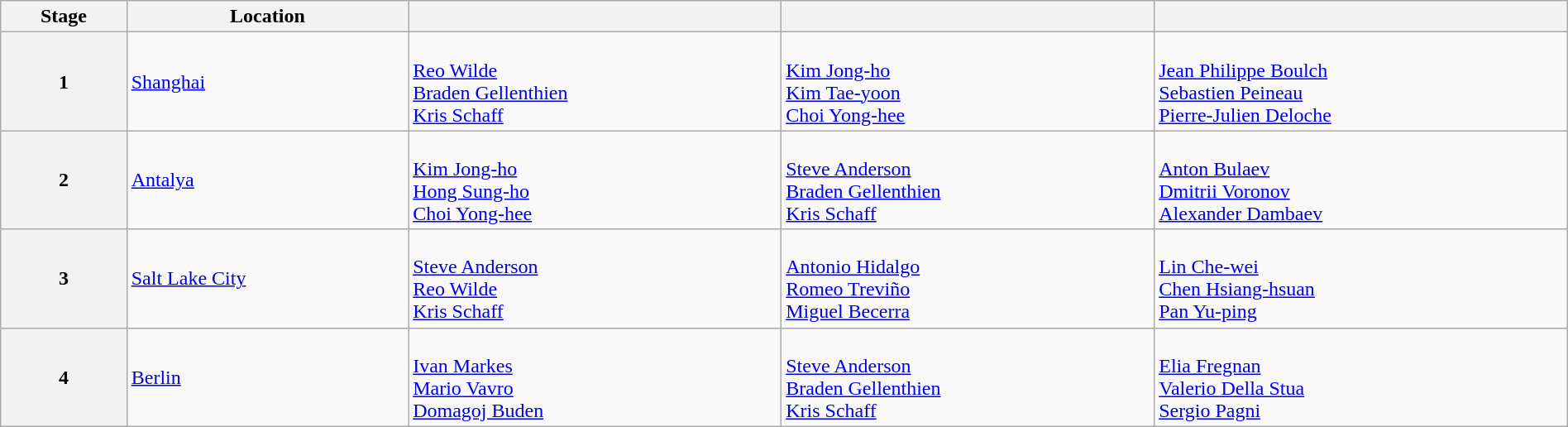<table class="wikitable" style="width:100%">
<tr>
<th>Stage</th>
<th>Location</th>
<th></th>
<th></th>
<th></th>
</tr>
<tr>
<th>1</th>
<td> <a href='#'>Shanghai</a></td>
<td> <br> <a href='#'>Reo Wilde</a> <br> <a href='#'>Braden Gellenthien</a> <br> <a href='#'>Kris Schaff</a></td>
<td> <br> <a href='#'>Kim Jong-ho</a> <br> <a href='#'>Kim Tae-yoon</a> <br> <a href='#'>Choi Yong-hee</a></td>
<td> <br> <a href='#'>Jean Philippe Boulch</a> <br> <a href='#'>Sebastien Peineau</a> <br> <a href='#'>Pierre-Julien Deloche</a></td>
</tr>
<tr>
<th>2</th>
<td> <a href='#'>Antalya</a></td>
<td> <br> <a href='#'>Kim Jong-ho</a> <br> <a href='#'>Hong Sung-ho</a> <br> <a href='#'>Choi Yong-hee</a></td>
<td> <br> <a href='#'>Steve Anderson</a> <br> <a href='#'>Braden Gellenthien</a> <br> <a href='#'>Kris Schaff</a></td>
<td> <br> <a href='#'>Anton Bulaev</a> <br> <a href='#'>Dmitrii Voronov</a> <br> <a href='#'>Alexander Dambaev</a></td>
</tr>
<tr>
<th>3</th>
<td> <a href='#'>Salt Lake City</a></td>
<td> <br> <a href='#'>Steve Anderson</a> <br> <a href='#'>Reo Wilde</a> <br> <a href='#'>Kris Schaff</a></td>
<td> <br> <a href='#'>Antonio Hidalgo</a> <br> <a href='#'>Romeo Treviño</a> <br> <a href='#'>Miguel Becerra</a></td>
<td> <br> <a href='#'>Lin Che-wei</a> <br> <a href='#'>Chen Hsiang-hsuan</a> <br> <a href='#'>Pan Yu-ping</a></td>
</tr>
<tr>
<th>4</th>
<td> <a href='#'>Berlin</a></td>
<td> <br> <a href='#'>Ivan Markes</a> <br> <a href='#'>Mario Vavro</a> <br> <a href='#'>Domagoj Buden</a></td>
<td> <br> <a href='#'>Steve Anderson</a> <br> <a href='#'>Braden Gellenthien</a> <br> <a href='#'>Kris Schaff</a></td>
<td> <br> <a href='#'>Elia Fregnan</a> <br> <a href='#'>Valerio Della Stua</a> <br> <a href='#'>Sergio Pagni</a></td>
</tr>
</table>
